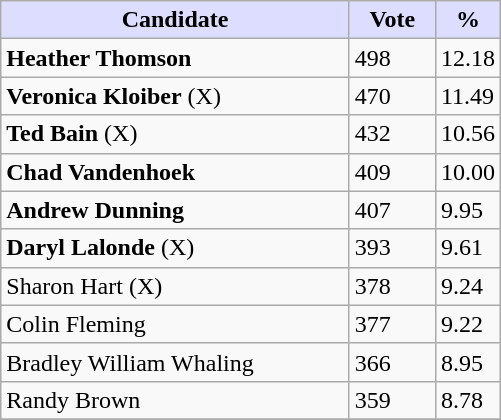<table class="wikitable">
<tr>
<th style="background:#ddf; width:225px;">Candidate</th>
<th style="background:#ddf; width:50px;">Vote</th>
<th style="background:#ddf; width:30px;">%</th>
</tr>
<tr>
<td><strong>Heather Thomson</strong></td>
<td>498</td>
<td>12.18</td>
</tr>
<tr>
<td><strong>Veronica Kloiber</strong> (X)</td>
<td>470</td>
<td>11.49</td>
</tr>
<tr>
<td><strong>Ted Bain</strong> (X)</td>
<td>432</td>
<td>10.56</td>
</tr>
<tr>
<td><strong>Chad Vandenhoek</strong></td>
<td>409</td>
<td>10.00</td>
</tr>
<tr>
<td><strong>Andrew Dunning</strong></td>
<td>407</td>
<td>9.95</td>
</tr>
<tr>
<td><strong>Daryl Lalonde</strong> (X)</td>
<td>393</td>
<td>9.61</td>
</tr>
<tr>
<td>Sharon Hart (X)</td>
<td>378</td>
<td>9.24</td>
</tr>
<tr>
<td>Colin Fleming</td>
<td>377</td>
<td>9.22</td>
</tr>
<tr>
<td>Bradley William Whaling</td>
<td>366</td>
<td>8.95</td>
</tr>
<tr>
<td>Randy Brown</td>
<td>359</td>
<td>8.78</td>
</tr>
<tr>
</tr>
</table>
